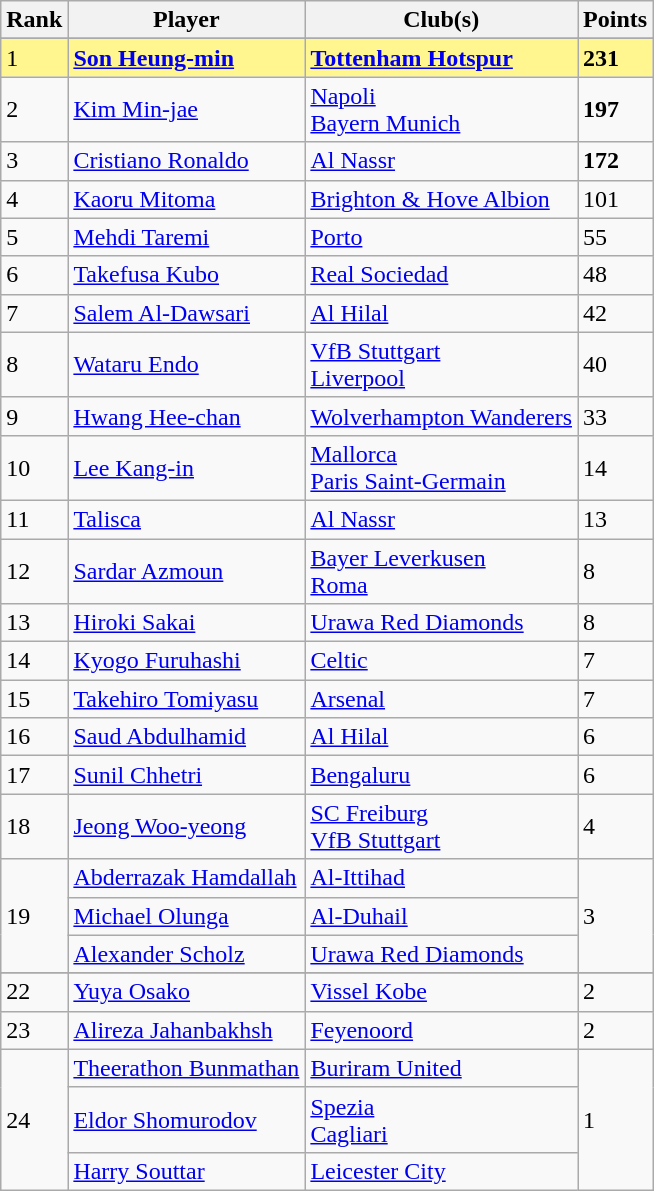<table class="wikitable">
<tr>
<th>Rank</th>
<th>Player</th>
<th>Club(s)</th>
<th>Points</th>
</tr>
<tr>
</tr>
<tr bgcolor="#FFF68F">
<td>1</td>
<td>  <strong><a href='#'>Son Heung-min</a> </strong></td>
<td> <strong><a href='#'>Tottenham Hotspur</a></strong></td>
<td><strong>231</strong></td>
</tr>
<tr>
<td>2</td>
<td> <a href='#'>Kim Min-jae</a></td>
<td> <a href='#'>Napoli</a>  <br>  <a href='#'>Bayern Munich</a></td>
<td><strong>197</strong></td>
</tr>
<tr>
<td>3</td>
<td> <a href='#'>Cristiano Ronaldo</a></td>
<td> <a href='#'>Al Nassr</a></td>
<td><strong>172</strong></td>
</tr>
<tr>
<td>4</td>
<td> <a href='#'>Kaoru Mitoma</a></td>
<td> <a href='#'>Brighton & Hove Albion</a></td>
<td>101</td>
</tr>
<tr>
<td>5</td>
<td> <a href='#'>Mehdi Taremi</a></td>
<td> <a href='#'>Porto</a></td>
<td>55</td>
</tr>
<tr>
<td>6</td>
<td> <a href='#'>Takefusa Kubo</a></td>
<td> <a href='#'>Real Sociedad</a></td>
<td>48</td>
</tr>
<tr>
<td>7</td>
<td> <a href='#'>Salem Al-Dawsari</a></td>
<td> <a href='#'>Al Hilal</a></td>
<td>42</td>
</tr>
<tr>
<td>8</td>
<td> <a href='#'>Wataru Endo</a></td>
<td> <a href='#'>VfB Stuttgart</a>  <br>  <a href='#'>Liverpool</a></td>
<td>40</td>
</tr>
<tr>
<td>9</td>
<td> <a href='#'>Hwang Hee-chan</a></td>
<td> <a href='#'>Wolverhampton Wanderers</a></td>
<td>33</td>
</tr>
<tr>
<td>10</td>
<td> <a href='#'>Lee Kang-in</a></td>
<td> <a href='#'>Mallorca</a>  <br>  <a href='#'>Paris Saint-Germain</a></td>
<td>14</td>
</tr>
<tr>
<td>11</td>
<td> <a href='#'>Talisca</a></td>
<td> <a href='#'>Al Nassr</a></td>
<td>13</td>
</tr>
<tr>
<td>12</td>
<td> <a href='#'>Sardar Azmoun</a></td>
<td> <a href='#'>Bayer Leverkusen</a> <br>  <a href='#'>Roma</a></td>
<td>8</td>
</tr>
<tr>
<td>13</td>
<td> <a href='#'>Hiroki Sakai</a></td>
<td> <a href='#'>Urawa Red Diamonds</a></td>
<td>8</td>
</tr>
<tr>
<td>14</td>
<td> <a href='#'>Kyogo Furuhashi</a></td>
<td> <a href='#'>Celtic</a></td>
<td>7</td>
</tr>
<tr>
<td>15</td>
<td> <a href='#'>Takehiro Tomiyasu</a></td>
<td> <a href='#'>Arsenal</a></td>
<td>7</td>
</tr>
<tr>
<td>16</td>
<td> <a href='#'>Saud Abdulhamid</a></td>
<td> <a href='#'>Al Hilal</a></td>
<td>6</td>
</tr>
<tr>
<td>17</td>
<td> <a href='#'>Sunil Chhetri</a></td>
<td> <a href='#'>Bengaluru</a></td>
<td>6</td>
</tr>
<tr>
<td>18</td>
<td> <a href='#'>Jeong Woo-yeong</a></td>
<td> <a href='#'>SC Freiburg</a> <br>  <a href='#'>VfB Stuttgart</a></td>
<td>4</td>
</tr>
<tr>
<td rowspan="3">19</td>
<td> <a href='#'>Abderrazak Hamdallah</a></td>
<td> <a href='#'>Al-Ittihad</a></td>
<td rowspan="3">3</td>
</tr>
<tr>
<td> <a href='#'>Michael Olunga</a></td>
<td> <a href='#'>Al-Duhail</a></td>
</tr>
<tr>
<td> <a href='#'>Alexander Scholz</a></td>
<td> <a href='#'>Urawa Red Diamonds</a></td>
</tr>
<tr |>
</tr>
<tr>
<td>22</td>
<td> <a href='#'>Yuya Osako</a></td>
<td> <a href='#'>Vissel Kobe</a></td>
<td>2</td>
</tr>
<tr>
<td>23</td>
<td> <a href='#'>Alireza Jahanbakhsh</a></td>
<td> <a href='#'>Feyenoord</a></td>
<td>2</td>
</tr>
<tr>
<td rowspan="3">24</td>
<td> <a href='#'>Theerathon Bunmathan</a></td>
<td> <a href='#'>Buriram United</a></td>
<td rowspan="3">1</td>
</tr>
<tr>
<td> <a href='#'>Eldor Shomurodov</a></td>
<td> <a href='#'>Spezia</a> <br>  <a href='#'>Cagliari</a></td>
</tr>
<tr |>
<td> <a href='#'>Harry Souttar</a></td>
<td> <a href='#'>Leicester City</a></td>
</tr>
</table>
